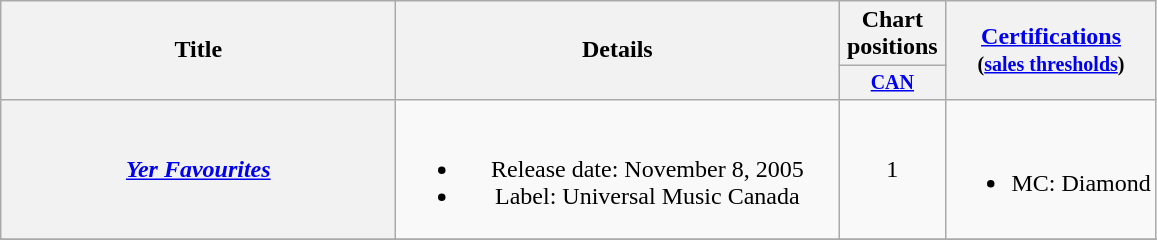<table class="wikitable plainrowheaders" style="text-align:center;">
<tr>
<th rowspan="2" style="width:16em;">Title</th>
<th rowspan="2" style="width:18em;">Details</th>
<th colspan="1">Chart<br>positions</th>
<th rowspan="2"><a href='#'>Certifications</a><br><small>(<a href='#'>sales thresholds</a>)</small></th>
</tr>
<tr style="font-size:smaller;">
<th width="65"><a href='#'>CAN</a><br></th>
</tr>
<tr>
<th scope="row"><em><a href='#'>Yer Favourites</a></em></th>
<td><br><ul><li>Release date: November 8, 2005</li><li>Label: Universal Music Canada</li></ul></td>
<td>1</td>
<td><br><ul><li>MC: Diamond</li></ul></td>
</tr>
<tr>
</tr>
</table>
